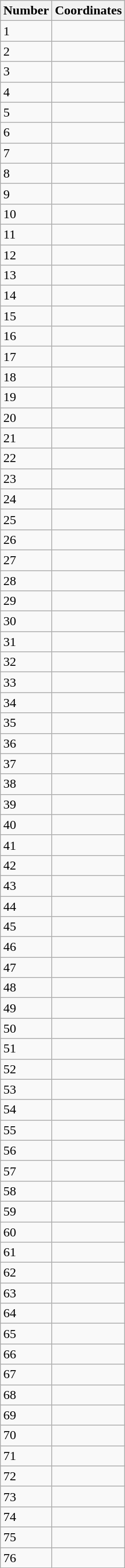<table class="wikitable sortable">
<tr>
<th>Number</th>
<th>Coordinates</th>
</tr>
<tr>
<td>1</td>
<td></td>
</tr>
<tr>
<td>2</td>
<td></td>
</tr>
<tr>
<td>3</td>
<td></td>
</tr>
<tr>
<td>4</td>
<td></td>
</tr>
<tr>
<td>5</td>
<td></td>
</tr>
<tr>
<td>6</td>
<td></td>
</tr>
<tr>
<td>7</td>
<td></td>
</tr>
<tr>
<td>8</td>
<td></td>
</tr>
<tr>
<td>9</td>
<td></td>
</tr>
<tr>
<td>10</td>
<td></td>
</tr>
<tr>
<td>11</td>
<td></td>
</tr>
<tr>
<td>12</td>
<td></td>
</tr>
<tr>
<td>13</td>
<td></td>
</tr>
<tr>
<td>14</td>
<td></td>
</tr>
<tr>
<td>15</td>
<td></td>
</tr>
<tr>
<td>16</td>
<td></td>
</tr>
<tr>
<td>17</td>
<td></td>
</tr>
<tr>
<td>18</td>
<td></td>
</tr>
<tr>
<td>19</td>
<td></td>
</tr>
<tr>
<td>20</td>
<td></td>
</tr>
<tr>
<td>21</td>
<td></td>
</tr>
<tr>
<td>22</td>
<td></td>
</tr>
<tr>
<td>23</td>
<td></td>
</tr>
<tr>
<td>24</td>
<td></td>
</tr>
<tr>
<td>25</td>
<td></td>
</tr>
<tr>
<td>26</td>
<td></td>
</tr>
<tr>
<td>27</td>
<td></td>
</tr>
<tr>
<td>28</td>
<td></td>
</tr>
<tr>
<td>29</td>
<td></td>
</tr>
<tr>
<td>30</td>
<td></td>
</tr>
<tr>
<td>31</td>
<td></td>
</tr>
<tr>
<td>32</td>
<td></td>
</tr>
<tr>
<td>33</td>
<td></td>
</tr>
<tr>
<td>34</td>
<td></td>
</tr>
<tr>
<td>35</td>
<td></td>
</tr>
<tr>
<td>36</td>
<td></td>
</tr>
<tr>
<td>37</td>
<td></td>
</tr>
<tr>
<td>38</td>
<td></td>
</tr>
<tr>
<td>39</td>
<td></td>
</tr>
<tr>
<td>40</td>
<td></td>
</tr>
<tr>
<td>41</td>
<td></td>
</tr>
<tr>
<td>42</td>
<td></td>
</tr>
<tr>
<td>43</td>
<td></td>
</tr>
<tr>
<td>44</td>
<td></td>
</tr>
<tr>
<td>45</td>
<td></td>
</tr>
<tr>
<td>46</td>
<td></td>
</tr>
<tr>
<td>47</td>
<td></td>
</tr>
<tr>
<td>48</td>
<td></td>
</tr>
<tr>
<td>49</td>
<td></td>
</tr>
<tr>
<td>50</td>
<td></td>
</tr>
<tr>
<td>51</td>
<td></td>
</tr>
<tr>
<td>52</td>
<td></td>
</tr>
<tr>
<td>53</td>
<td></td>
</tr>
<tr>
<td>54</td>
<td></td>
</tr>
<tr>
<td>55</td>
<td></td>
</tr>
<tr>
<td>56</td>
<td></td>
</tr>
<tr>
<td>57</td>
<td></td>
</tr>
<tr>
<td>58</td>
<td></td>
</tr>
<tr>
<td>59</td>
<td></td>
</tr>
<tr>
<td>60</td>
<td></td>
</tr>
<tr>
<td>61</td>
<td></td>
</tr>
<tr>
<td>62</td>
<td></td>
</tr>
<tr>
<td>63</td>
<td></td>
</tr>
<tr>
<td>64</td>
<td></td>
</tr>
<tr>
<td>65</td>
<td></td>
</tr>
<tr>
<td>66</td>
<td></td>
</tr>
<tr>
<td>67</td>
<td></td>
</tr>
<tr>
<td>68</td>
<td></td>
</tr>
<tr>
<td>69</td>
<td></td>
</tr>
<tr>
<td>70</td>
<td></td>
</tr>
<tr>
<td>71</td>
<td></td>
</tr>
<tr>
<td>72</td>
<td></td>
</tr>
<tr>
<td>73</td>
<td></td>
</tr>
<tr>
<td>74</td>
<td></td>
</tr>
<tr>
<td>75</td>
<td></td>
</tr>
<tr>
<td>76</td>
<td></td>
</tr>
</table>
